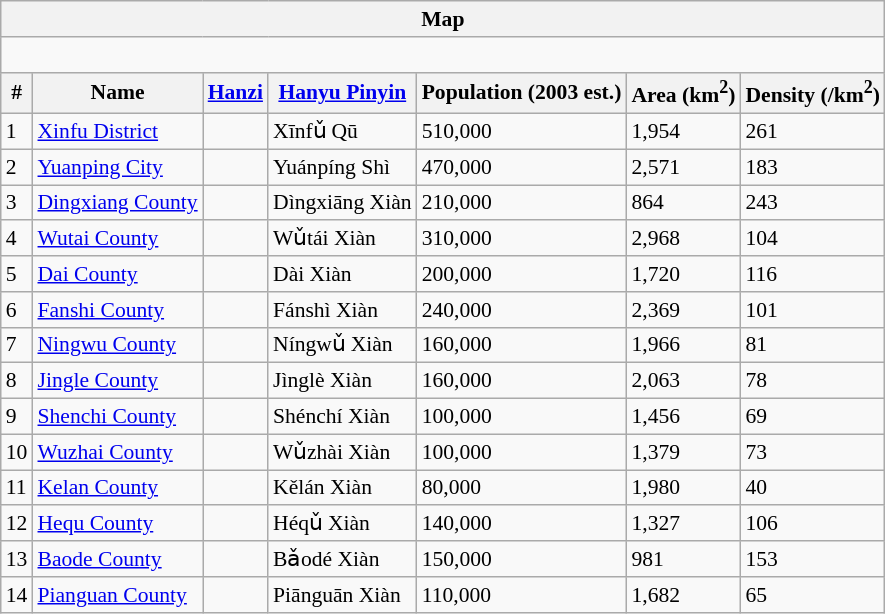<table class="wikitable"  style="font-size:90%;" align=center>
<tr>
<th colspan=7 align="center">Map</th>
</tr>
<tr>
<td colspan=7 align="center"><div><br> 















</div></td>
</tr>
<tr>
<th>#</th>
<th>Name</th>
<th><a href='#'>Hanzi</a></th>
<th><a href='#'>Hanyu Pinyin</a></th>
<th>Population (2003 est.)</th>
<th>Area (km<sup>2</sup>)</th>
<th>Density (/km<sup>2</sup>)</th>
</tr>
<tr --------->
<td>1</td>
<td><a href='#'>Xinfu District</a></td>
<td></td>
<td>Xīnfǔ Qū</td>
<td>510,000</td>
<td>1,954</td>
<td>261</td>
</tr>
<tr --------->
<td>2</td>
<td><a href='#'>Yuanping City</a></td>
<td></td>
<td>Yuánpíng Shì</td>
<td>470,000</td>
<td>2,571</td>
<td>183</td>
</tr>
<tr --------->
<td>3</td>
<td><a href='#'>Dingxiang County</a></td>
<td></td>
<td>Dìngxiāng Xiàn</td>
<td>210,000</td>
<td>864</td>
<td>243</td>
</tr>
<tr --------->
<td>4</td>
<td><a href='#'>Wutai County</a></td>
<td></td>
<td>Wǔtái Xiàn</td>
<td>310,000</td>
<td>2,968</td>
<td>104</td>
</tr>
<tr --------->
<td>5</td>
<td><a href='#'>Dai County</a></td>
<td></td>
<td>Dài Xiàn</td>
<td>200,000</td>
<td>1,720</td>
<td>116</td>
</tr>
<tr --------->
<td>6</td>
<td><a href='#'>Fanshi County</a></td>
<td></td>
<td>Fánshì Xiàn</td>
<td>240,000</td>
<td>2,369</td>
<td>101</td>
</tr>
<tr --------->
<td>7</td>
<td><a href='#'>Ningwu County</a></td>
<td></td>
<td>Níngwǔ Xiàn</td>
<td>160,000</td>
<td>1,966</td>
<td>81</td>
</tr>
<tr --------->
<td>8</td>
<td><a href='#'>Jingle County</a></td>
<td></td>
<td>Jìnglè Xiàn</td>
<td>160,000</td>
<td>2,063</td>
<td>78</td>
</tr>
<tr --------->
<td>9</td>
<td><a href='#'>Shenchi County</a></td>
<td></td>
<td>Shénchí Xiàn</td>
<td>100,000</td>
<td>1,456</td>
<td>69</td>
</tr>
<tr --------->
<td>10</td>
<td><a href='#'>Wuzhai County</a></td>
<td></td>
<td>Wǔzhài Xiàn</td>
<td>100,000</td>
<td>1,379</td>
<td>73</td>
</tr>
<tr --------->
<td>11</td>
<td><a href='#'>Kelan County</a></td>
<td></td>
<td>Kělán Xiàn</td>
<td>80,000</td>
<td>1,980</td>
<td>40</td>
</tr>
<tr --------->
<td>12</td>
<td><a href='#'>Hequ County</a></td>
<td></td>
<td>Héqǔ Xiàn</td>
<td>140,000</td>
<td>1,327</td>
<td>106</td>
</tr>
<tr --------->
<td>13</td>
<td><a href='#'>Baode County</a></td>
<td></td>
<td>Bǎodé Xiàn</td>
<td>150,000</td>
<td>981</td>
<td>153</td>
</tr>
<tr --------->
<td>14</td>
<td><a href='#'>Pianguan County</a></td>
<td></td>
<td>Piānguān Xiàn</td>
<td>110,000</td>
<td>1,682</td>
<td>65</td>
</tr>
</table>
